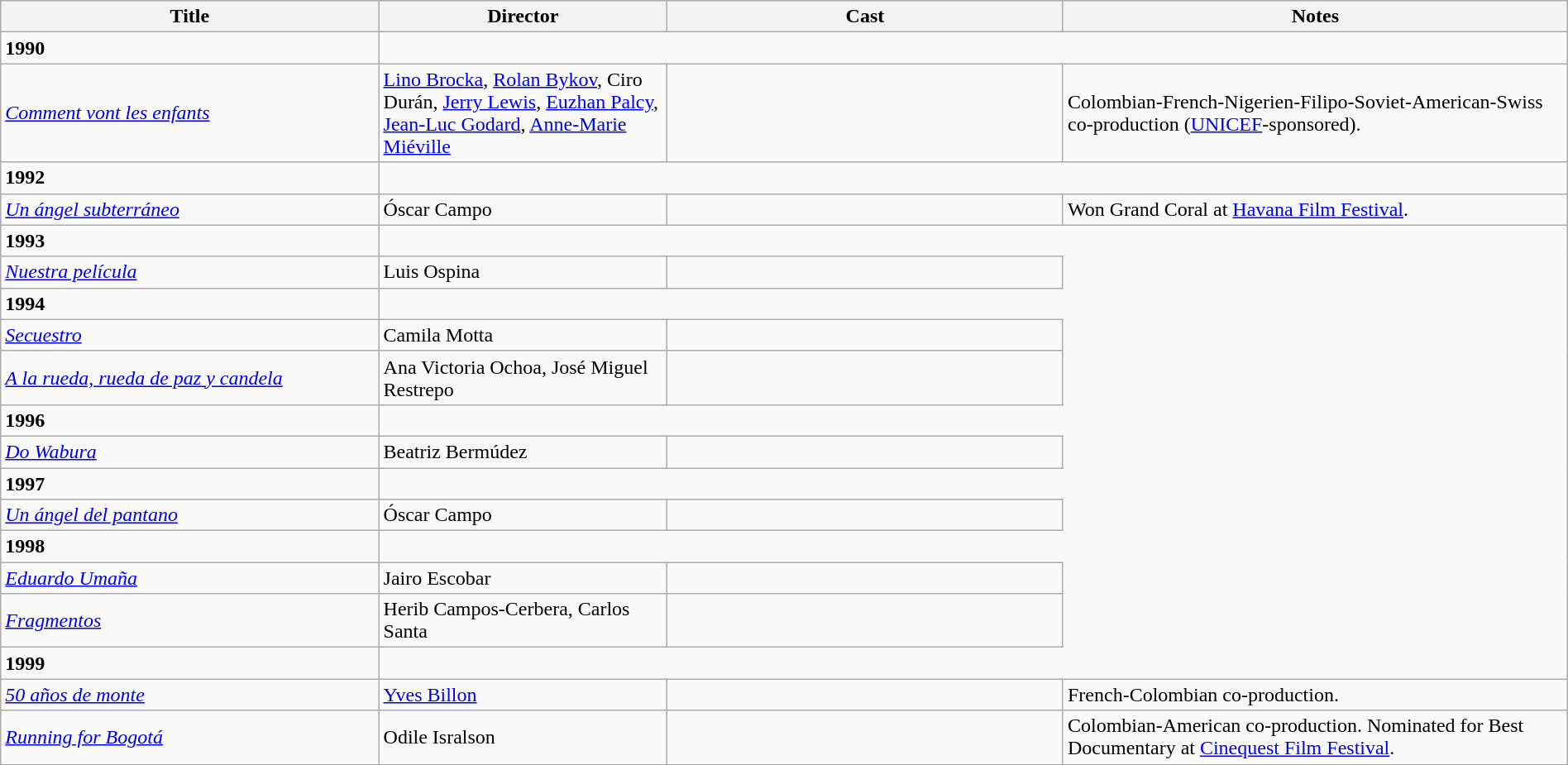<table class="wikitable" width= "100%">
<tr>
<th width=21%>Title</th>
<th width=16%>Director</th>
<th width=22%>Cast</th>
<th width=28%>Notes</th>
</tr>
<tr>
<td><strong>1990</strong></td>
</tr>
<tr>
<td><em><a href='#'>Comment vont les enfants</a></em></td>
<td><a href='#'>Lino Brocka</a>, <a href='#'>Rolan Bykov</a>, Ciro Durán, <a href='#'>Jerry Lewis</a>, <a href='#'>Euzhan Palcy</a>, <a href='#'>Jean-Luc Godard</a>, <a href='#'>Anne-Marie Miéville</a></td>
<td></td>
<td>Colombian-French-Nigerien-Filipo-Soviet-American-Swiss co-production (<a href='#'>UNICEF</a>-sponsored).</td>
</tr>
<tr>
<td><strong>1992</strong></td>
</tr>
<tr>
<td><em><a href='#'>Un ángel subterráneo</a></em></td>
<td>Óscar Campo</td>
<td></td>
<td>Won Grand Coral at <a href='#'>Havana Film Festival</a>.</td>
</tr>
<tr>
<td><strong>1993</strong></td>
</tr>
<tr>
<td><em><a href='#'>Nuestra película</a></em></td>
<td>Luis Ospina</td>
<td></td>
</tr>
<tr>
<td><strong>1994</strong></td>
</tr>
<tr>
<td><em><a href='#'>Secuestro</a></em></td>
<td>Camila Motta</td>
<td></td>
</tr>
<tr>
<td><em><a href='#'>A la rueda, rueda de paz y candela</a></em></td>
<td>Ana Victoria Ochoa, José Miguel Restrepo</td>
<td></td>
</tr>
<tr>
<td><strong>1996</strong></td>
</tr>
<tr>
<td><em><a href='#'>Do Wabura</a></em></td>
<td>Beatriz Bermúdez</td>
<td></td>
</tr>
<tr>
<td><strong>1997</strong></td>
</tr>
<tr>
<td><em><a href='#'>Un ángel del pantano</a></em></td>
<td>Óscar Campo</td>
<td></td>
</tr>
<tr>
<td><strong>1998</strong></td>
</tr>
<tr>
<td><em><a href='#'>Eduardo Umaña</a></em></td>
<td>Jairo Escobar</td>
<td></td>
</tr>
<tr>
<td><em><a href='#'>Fragmentos</a></em></td>
<td>Herib Campos-Cerbera, Carlos Santa</td>
<td></td>
</tr>
<tr>
<td><strong>1999</strong></td>
</tr>
<tr>
<td><em><a href='#'>50 años de monte</a></em></td>
<td><a href='#'>Yves Billon</a></td>
<td></td>
<td>French-Colombian co-production.</td>
</tr>
<tr>
<td><em><a href='#'>Running for Bogotá</a></em></td>
<td>Odile Isralson</td>
<td></td>
<td>Colombian-American co-production. Nominated for Best Documentary at <a href='#'>Cinequest Film Festival</a>.</td>
</tr>
</table>
